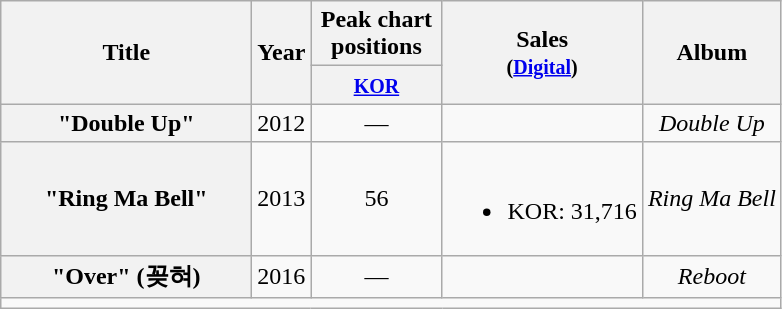<table class="wikitable plainrowheaders" style="text-align:center;">
<tr>
<th scope="col" rowspan="2" style="width:10em;">Title</th>
<th scope="col" rowspan="2">Year</th>
<th scope="col" colspan="1" style="width:5em;">Peak chart positions</th>
<th scope="col" rowspan="2">Sales<br><small>(<a href='#'>Digital</a>)</small></th>
<th scope="col" rowspan="2">Album</th>
</tr>
<tr>
<th><small><a href='#'>KOR</a></small><br></th>
</tr>
<tr>
<th scope="row">"Double Up"</th>
<td>2012</td>
<td>—</td>
<td></td>
<td><em>Double Up</em></td>
</tr>
<tr>
<th scope="row">"Ring Ma Bell"</th>
<td>2013</td>
<td>56</td>
<td><br><ul><li>KOR: 31,716</li></ul></td>
<td><em>Ring Ma Bell</em></td>
</tr>
<tr>
<th scope="row">"Over" (꽂혀)</th>
<td>2016</td>
<td>—</td>
<td></td>
<td><em>Reboot</em></td>
</tr>
<tr>
<td colspan="5"></td>
</tr>
</table>
